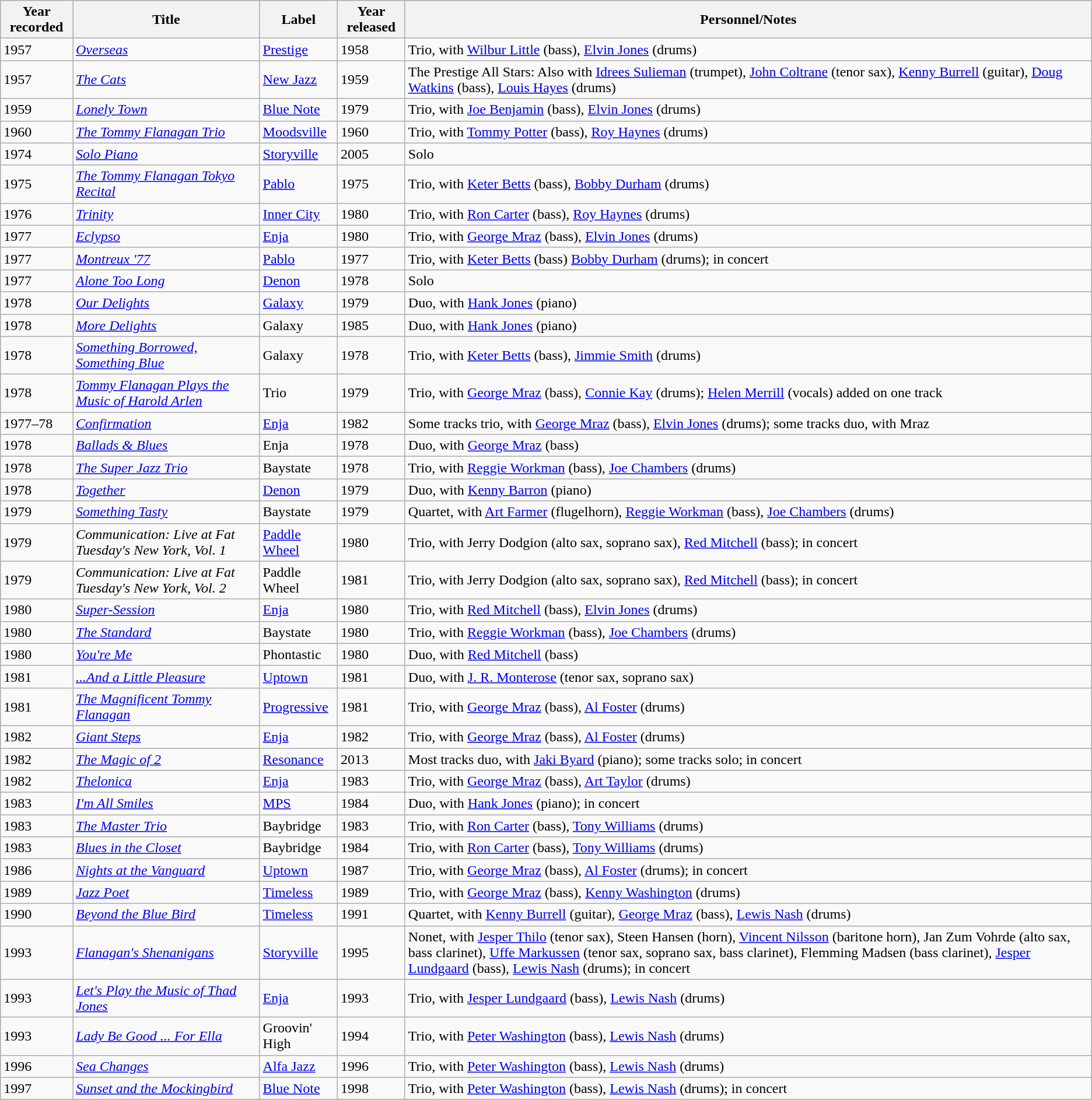<table class="wikitable sortable">
<tr>
<th>Year recorded</th>
<th>Title</th>
<th>Label</th>
<th>Year released</th>
<th>Personnel/Notes</th>
</tr>
<tr>
<td>1957</td>
<td><em><a href='#'>Overseas</a></em></td>
<td><a href='#'>Prestige</a></td>
<td>1958</td>
<td>Trio, with <a href='#'>Wilbur Little</a> (bass), <a href='#'>Elvin Jones</a> (drums)</td>
</tr>
<tr>
<td>1957</td>
<td><em><a href='#'>The Cats</a></em></td>
<td><a href='#'>New Jazz</a></td>
<td>1959</td>
<td>The Prestige All Stars: Also with <a href='#'>Idrees Sulieman</a> (trumpet), <a href='#'>John Coltrane</a> (tenor sax), <a href='#'>Kenny Burrell</a> (guitar), <a href='#'>Doug Watkins</a> (bass), <a href='#'>Louis Hayes</a> (drums)</td>
</tr>
<tr>
<td>1959</td>
<td><em><a href='#'>Lonely Town</a></em></td>
<td><a href='#'>Blue Note</a></td>
<td>1979</td>
<td>Trio, with <a href='#'>Joe Benjamin</a> (bass), <a href='#'>Elvin Jones</a> (drums)</td>
</tr>
<tr>
<td>1960</td>
<td><em><a href='#'>The Tommy Flanagan Trio</a></em></td>
<td><a href='#'>Moodsville</a></td>
<td>1960</td>
<td>Trio, with <a href='#'>Tommy Potter</a> (bass), <a href='#'>Roy Haynes</a> (drums)</td>
</tr>
<tr>
<td>1974</td>
<td><em><a href='#'>Solo Piano</a></em></td>
<td><a href='#'>Storyville</a></td>
<td>2005</td>
<td>Solo</td>
</tr>
<tr>
<td>1975</td>
<td><em><a href='#'>The Tommy Flanagan Tokyo Recital</a></em></td>
<td><a href='#'>Pablo</a></td>
<td>1975</td>
<td>Trio, with <a href='#'>Keter Betts</a> (bass), <a href='#'>Bobby Durham</a> (drums)</td>
</tr>
<tr>
<td>1976</td>
<td><em><a href='#'>Trinity</a></em></td>
<td><a href='#'>Inner City</a></td>
<td>1980</td>
<td>Trio, with <a href='#'>Ron Carter</a> (bass), <a href='#'>Roy Haynes</a> (drums)</td>
</tr>
<tr>
<td>1977</td>
<td><em><a href='#'>Eclypso</a></em></td>
<td><a href='#'>Enja</a></td>
<td>1980</td>
<td>Trio, with <a href='#'>George Mraz</a> (bass), <a href='#'>Elvin Jones</a> (drums)</td>
</tr>
<tr>
<td>1977</td>
<td><em><a href='#'>Montreux '77</a></em></td>
<td><a href='#'>Pablo</a></td>
<td>1977</td>
<td>Trio, with <a href='#'>Keter Betts</a> (bass) <a href='#'>Bobby Durham</a> (drums); in concert</td>
</tr>
<tr>
<td>1977</td>
<td><em><a href='#'>Alone Too Long</a></em></td>
<td><a href='#'>Denon</a></td>
<td>1978</td>
<td>Solo</td>
</tr>
<tr>
<td>1978</td>
<td><em><a href='#'>Our Delights</a></em></td>
<td><a href='#'>Galaxy</a></td>
<td>1979</td>
<td>Duo, with <a href='#'>Hank Jones</a> (piano)</td>
</tr>
<tr>
<td>1978</td>
<td><em><a href='#'>More Delights</a></em></td>
<td>Galaxy</td>
<td>1985</td>
<td>Duo, with <a href='#'>Hank Jones</a> (piano)</td>
</tr>
<tr>
<td>1978</td>
<td><em><a href='#'>Something Borrowed, Something Blue</a></em></td>
<td>Galaxy</td>
<td>1978</td>
<td>Trio, with <a href='#'>Keter Betts</a> (bass), <a href='#'>Jimmie Smith</a> (drums)</td>
</tr>
<tr>
<td>1978</td>
<td><em><a href='#'>Tommy Flanagan Plays the Music of Harold Arlen</a></em></td>
<td>Trio</td>
<td>1979</td>
<td>Trio, with <a href='#'>George Mraz</a> (bass), <a href='#'>Connie Kay</a> (drums); <a href='#'>Helen Merrill</a> (vocals) added on one track</td>
</tr>
<tr>
<td>1977–78</td>
<td><em><a href='#'>Confirmation</a></em></td>
<td><a href='#'>Enja</a></td>
<td>1982</td>
<td>Some tracks trio, with <a href='#'>George Mraz</a> (bass), <a href='#'>Elvin Jones</a> (drums); some tracks duo, with Mraz</td>
</tr>
<tr>
<td>1978</td>
<td><em><a href='#'>Ballads & Blues</a></em></td>
<td>Enja</td>
<td>1978</td>
<td>Duo, with <a href='#'>George Mraz</a> (bass)</td>
</tr>
<tr>
<td>1978</td>
<td><em><a href='#'>The Super Jazz Trio</a></em></td>
<td>Baystate</td>
<td>1978</td>
<td>Trio, with <a href='#'>Reggie Workman</a> (bass), <a href='#'>Joe Chambers</a> (drums)</td>
</tr>
<tr>
<td>1978</td>
<td><em><a href='#'>Together</a></em></td>
<td><a href='#'>Denon</a></td>
<td>1979</td>
<td>Duo, with <a href='#'>Kenny Barron</a> (piano)</td>
</tr>
<tr>
<td>1979</td>
<td><em><a href='#'>Something Tasty</a></em></td>
<td>Baystate</td>
<td>1979</td>
<td>Quartet, with <a href='#'>Art Farmer</a> (flugelhorn), <a href='#'>Reggie Workman</a> (bass), <a href='#'>Joe Chambers</a> (drums)</td>
</tr>
<tr>
<td>1979</td>
<td><em>Communication: Live at Fat Tuesday's New York, Vol. 1</em></td>
<td><a href='#'>Paddle Wheel</a></td>
<td>1980</td>
<td>Trio, with Jerry Dodgion (alto sax, soprano sax), <a href='#'>Red Mitchell</a> (bass); in concert</td>
</tr>
<tr>
<td>1979</td>
<td><em>Communication: Live at Fat Tuesday's New York, Vol. 2</em></td>
<td>Paddle Wheel</td>
<td>1981</td>
<td>Trio, with Jerry Dodgion (alto sax, soprano sax), <a href='#'>Red Mitchell</a> (bass); in concert</td>
</tr>
<tr>
<td>1980</td>
<td><em><a href='#'>Super-Session</a></em></td>
<td><a href='#'>Enja</a></td>
<td>1980</td>
<td>Trio, with <a href='#'>Red Mitchell</a> (bass), <a href='#'>Elvin Jones</a> (drums)</td>
</tr>
<tr>
<td>1980</td>
<td><em><a href='#'>The Standard</a></em></td>
<td>Baystate</td>
<td>1980</td>
<td>Trio, with <a href='#'>Reggie Workman</a> (bass), <a href='#'>Joe Chambers</a> (drums)</td>
</tr>
<tr>
<td>1980</td>
<td><em><a href='#'>You're Me</a></em></td>
<td>Phontastic</td>
<td>1980</td>
<td>Duo, with <a href='#'>Red Mitchell</a> (bass)</td>
</tr>
<tr>
<td>1981</td>
<td><em><a href='#'>...And a Little Pleasure</a></em></td>
<td><a href='#'>Uptown</a></td>
<td>1981</td>
<td>Duo, with <a href='#'>J. R. Monterose</a> (tenor sax, soprano sax)</td>
</tr>
<tr>
<td>1981</td>
<td><em><a href='#'>The Magnificent Tommy Flanagan</a></em></td>
<td><a href='#'>Progressive</a></td>
<td>1981</td>
<td>Trio, with <a href='#'>George Mraz</a> (bass), <a href='#'>Al Foster</a> (drums)</td>
</tr>
<tr>
<td>1982</td>
<td><em><a href='#'>Giant Steps</a></em></td>
<td><a href='#'>Enja</a></td>
<td>1982</td>
<td>Trio, with <a href='#'>George Mraz</a> (bass), <a href='#'>Al Foster</a> (drums)</td>
</tr>
<tr>
<td>1982</td>
<td><em><a href='#'>The Magic of 2</a></em></td>
<td><a href='#'>Resonance</a></td>
<td>2013</td>
<td>Most tracks duo, with <a href='#'>Jaki Byard</a> (piano); some tracks solo; in concert</td>
</tr>
<tr>
<td>1982</td>
<td><em><a href='#'>Thelonica</a></em></td>
<td><a href='#'>Enja</a></td>
<td>1983</td>
<td>Trio, with <a href='#'>George Mraz</a> (bass), <a href='#'>Art Taylor</a> (drums)</td>
</tr>
<tr>
<td>1983</td>
<td><em><a href='#'>I'm All Smiles</a></em></td>
<td><a href='#'>MPS</a></td>
<td>1984</td>
<td>Duo, with <a href='#'>Hank Jones</a> (piano); in concert</td>
</tr>
<tr>
<td>1983</td>
<td><em><a href='#'>The Master Trio</a></em></td>
<td>Baybridge</td>
<td>1983</td>
<td>Trio, with <a href='#'>Ron Carter</a> (bass), <a href='#'>Tony Williams</a> (drums)</td>
</tr>
<tr>
<td>1983</td>
<td><em><a href='#'>Blues in the Closet</a></em></td>
<td>Baybridge</td>
<td>1984</td>
<td>Trio, with <a href='#'>Ron Carter</a> (bass), <a href='#'>Tony Williams</a> (drums)</td>
</tr>
<tr>
<td>1986</td>
<td><em><a href='#'>Nights at the Vanguard</a></em></td>
<td><a href='#'>Uptown</a></td>
<td>1987</td>
<td>Trio, with <a href='#'>George Mraz</a> (bass), <a href='#'>Al Foster</a> (drums); in concert</td>
</tr>
<tr>
<td>1989</td>
<td><em><a href='#'>Jazz Poet</a></em></td>
<td><a href='#'>Timeless</a></td>
<td>1989</td>
<td>Trio, with <a href='#'>George Mraz</a> (bass), <a href='#'>Kenny Washington</a> (drums)</td>
</tr>
<tr>
<td>1990</td>
<td><em><a href='#'>Beyond the Blue Bird</a></em></td>
<td><a href='#'>Timeless</a></td>
<td>1991</td>
<td>Quartet, with <a href='#'>Kenny Burrell</a> (guitar), <a href='#'>George Mraz</a> (bass), <a href='#'>Lewis Nash</a> (drums)</td>
</tr>
<tr>
<td>1993</td>
<td><em><a href='#'>Flanagan's Shenanigans</a></em></td>
<td><a href='#'>Storyville</a></td>
<td>1995</td>
<td>Nonet, with <a href='#'>Jesper Thilo</a> (tenor sax), Steen Hansen (horn), <a href='#'>Vincent Nilsson</a> (baritone horn), Jan Zum Vohrde (alto sax, bass clarinet), <a href='#'>Uffe Markussen</a> (tenor sax, soprano sax, bass clarinet), Flemming Madsen (bass clarinet), <a href='#'>Jesper Lundgaard</a> (bass), <a href='#'>Lewis Nash</a> (drums); in concert</td>
</tr>
<tr>
<td>1993</td>
<td><em><a href='#'>Let's Play the Music of Thad Jones</a></em></td>
<td><a href='#'>Enja</a></td>
<td>1993</td>
<td>Trio, with <a href='#'>Jesper Lundgaard</a> (bass), <a href='#'>Lewis Nash</a> (drums)</td>
</tr>
<tr>
<td>1993</td>
<td><em><a href='#'>Lady Be Good ... For Ella</a></em></td>
<td>Groovin' High</td>
<td>1994</td>
<td>Trio, with <a href='#'>Peter Washington</a> (bass), <a href='#'>Lewis Nash</a> (drums)</td>
</tr>
<tr>
<td>1996</td>
<td><em><a href='#'>Sea Changes</a></em></td>
<td><a href='#'>Alfa Jazz</a></td>
<td>1996</td>
<td>Trio, with <a href='#'>Peter Washington</a> (bass), <a href='#'>Lewis Nash</a> (drums)</td>
</tr>
<tr>
<td>1997</td>
<td><em><a href='#'>Sunset and the Mockingbird</a></em></td>
<td><a href='#'>Blue Note</a></td>
<td>1998</td>
<td>Trio, with <a href='#'>Peter Washington</a> (bass), <a href='#'>Lewis Nash</a> (drums); in concert</td>
</tr>
</table>
